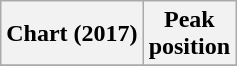<table class="wikitable plainrowheaders" style="text-align:center">
<tr>
<th>Chart (2017)</th>
<th>Peak<br>position</th>
</tr>
<tr>
</tr>
</table>
